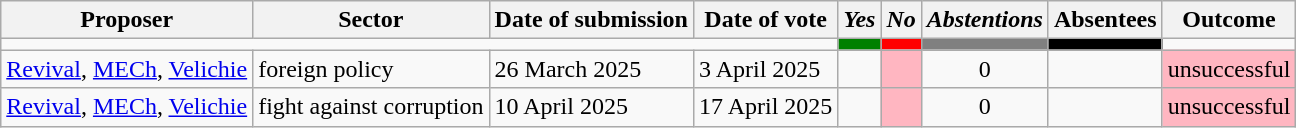<table class="wikitable">
<tr>
<th>Proposer</th>
<th>Sector</th>
<th>Date of submission</th>
<th>Date of vote</th>
<th><em>Yes</em></th>
<th><em>No</em></th>
<th><em>Abstentions</em></th>
<th>Absentees</th>
<th>Outcome</th>
</tr>
<tr>
<td colspan="4"></td>
<td style="background:green"></td>
<td style="background:red"></td>
<td style="background:gray"></td>
<td style="background:black"></td>
<td></td>
</tr>
<tr>
<td><a href='#'>Revival</a>, <a href='#'>MECh</a>, <a href='#'>Velichie</a></td>
<td>foreign policy</td>
<td>26 March 2025</td>
<td>3 April 2025</td>
<td style="text-align:center"></td>
<td style="background:#ffb6c1"></td>
<td style="text-align:center">0</td>
<td style="text-align:center"></td>
<td style="background:#ffb6c1">unsuccessful</td>
</tr>
<tr>
<td><a href='#'>Revival</a>, <a href='#'>MECh</a>, <a href='#'>Velichie</a></td>
<td>fight against corruption</td>
<td>10 April 2025</td>
<td>17 April 2025</td>
<td style="text-align:center"></td>
<td style="background:#ffb6c1"></td>
<td style="text-align:center">0</td>
<td style="text-align:center"></td>
<td style="background:#ffb6c1">unsuccessful</td>
</tr>
</table>
